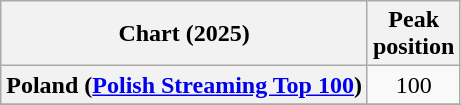<table class="wikitable plainrowheaders" style="text-align:center">
<tr>
<th scope="col">Chart (2025)</th>
<th scope="col">Peak<br>position</th>
</tr>
<tr>
<th scope="row">Poland (<a href='#'>Polish Streaming Top 100</a>)</th>
<td>100</td>
</tr>
<tr>
</tr>
</table>
